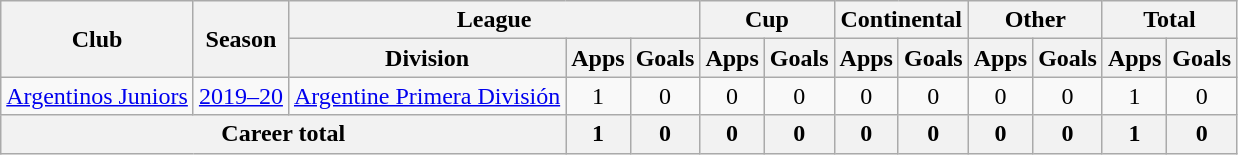<table class="wikitable" style="text-align: center">
<tr>
<th rowspan="2">Club</th>
<th rowspan="2">Season</th>
<th colspan="3">League</th>
<th colspan="2">Cup</th>
<th colspan="2">Continental</th>
<th colspan="2">Other</th>
<th colspan="2">Total</th>
</tr>
<tr>
<th>Division</th>
<th>Apps</th>
<th>Goals</th>
<th>Apps</th>
<th>Goals</th>
<th>Apps</th>
<th>Goals</th>
<th>Apps</th>
<th>Goals</th>
<th>Apps</th>
<th>Goals</th>
</tr>
<tr>
<td><a href='#'>Argentinos Juniors</a></td>
<td><a href='#'>2019–20</a></td>
<td><a href='#'>Argentine Primera División</a></td>
<td>1</td>
<td>0</td>
<td>0</td>
<td>0</td>
<td>0</td>
<td>0</td>
<td>0</td>
<td>0</td>
<td>1</td>
<td>0</td>
</tr>
<tr>
<th colspan=3>Career total</th>
<th>1</th>
<th>0</th>
<th>0</th>
<th>0</th>
<th>0</th>
<th>0</th>
<th>0</th>
<th>0</th>
<th>1</th>
<th>0</th>
</tr>
</table>
